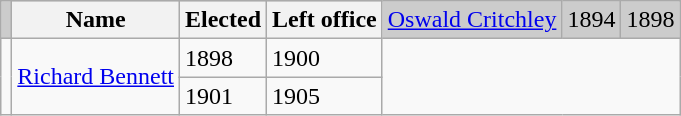<table class="wikitable">
<tr bgcolor="CCCCCC">
<td></td>
<th>Name</th>
<th>Elected</th>
<th>Left office<br></th>
<td><a href='#'>Oswald Critchley</a></td>
<td>1894</td>
<td>1898</td>
</tr>
<tr>
<td rowspan=2 ></td>
<td rowspan=2><a href='#'>Richard Bennett</a></td>
<td>1898</td>
<td>1900</td>
</tr>
<tr>
<td>1901</td>
<td>1905</td>
</tr>
</table>
